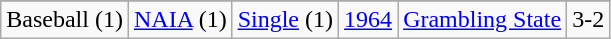<table class="wikitable" style="text-align:center">
<tr>
</tr>
<tr align="center">
<td rowspan="1">Baseball (1)</td>
<td rowspan="1"><a href='#'>NAIA</a> (1)</td>
<td rowspan="1"><a href='#'>Single</a> (1)</td>
<td><a href='#'>1964</a></td>
<td><a href='#'>Grambling State</a></td>
<td>3-2</td>
</tr>
</table>
